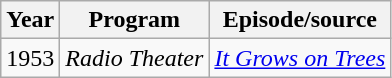<table class="wikitable">
<tr>
<th>Year</th>
<th>Program</th>
<th>Episode/source</th>
</tr>
<tr>
<td>1953</td>
<td><em>Radio Theater</em></td>
<td><em><a href='#'>It Grows on Trees</a></em></td>
</tr>
</table>
